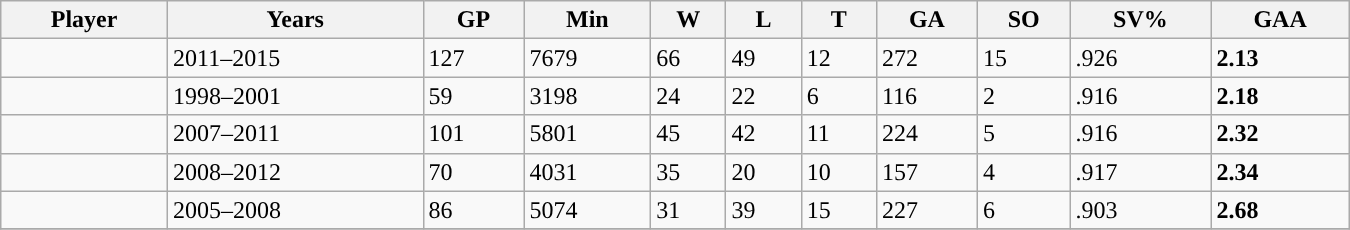<table class="wikitable sortable" width = 900>
<tr>
<th>Player</th>
<th>Years</th>
<th>GP</th>
<th>Min</th>
<th>W</th>
<th>L</th>
<th>T</th>
<th>GA</th>
<th>SO</th>
<th>SV%</th>
<th>GAA</th>
</tr>
<tr>
<td></td>
<td>2011–2015</td>
<td>127</td>
<td>7679</td>
<td>66</td>
<td>49</td>
<td>12</td>
<td>272</td>
<td>15</td>
<td>.926</td>
<td><strong>2.13</strong></td>
</tr>
<tr>
<td></td>
<td>1998–2001</td>
<td>59</td>
<td>3198</td>
<td>24</td>
<td>22</td>
<td>6</td>
<td>116</td>
<td>2</td>
<td>.916</td>
<td><strong>2.18</strong></td>
</tr>
<tr>
<td></td>
<td>2007–2011</td>
<td>101</td>
<td>5801</td>
<td>45</td>
<td>42</td>
<td>11</td>
<td>224</td>
<td>5</td>
<td>.916</td>
<td><strong>2.32</strong></td>
</tr>
<tr>
<td></td>
<td>2008–2012</td>
<td>70</td>
<td>4031</td>
<td>35</td>
<td>20</td>
<td>10</td>
<td>157</td>
<td>4</td>
<td>.917</td>
<td><strong>2.34</strong></td>
</tr>
<tr>
<td></td>
<td>2005–2008</td>
<td>86</td>
<td>5074</td>
<td>31</td>
<td>39</td>
<td>15</td>
<td>227</td>
<td>6</td>
<td>.903</td>
<td><strong>2.68</strong></td>
</tr>
<tr>
</tr>
</table>
